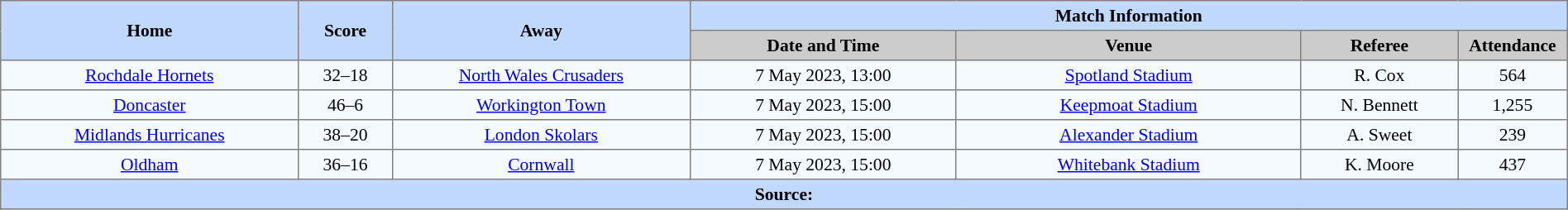<table border=1 style="border-collapse:collapse; font-size:90%; text-align:center;" cellpadding=3 cellspacing=0 width=100%>
<tr bgcolor=#C1D8FF>
<th scope="col" rowspan=2 width=19%>Home</th>
<th scope="col" rowspan=2 width=6%>Score</th>
<th scope="col" rowspan=2 width=19%>Away</th>
<th colspan=4>Match Information</th>
</tr>
<tr bgcolor=#CCCCCC>
<th scope="col" width=17%>Date and Time</th>
<th scope="col" width=22%>Venue</th>
<th scope="col" width=10%>Referee</th>
<th scope="col" width=7%>Attendance</th>
</tr>
<tr bgcolor=#F5FAFF>
<td> <a href='#'>Rochdale Hornets</a></td>
<td>32–18</td>
<td>  <a href='#'>North Wales Crusaders</a></td>
<td>7 May 2023, 13:00</td>
<td><a href='#'>Spotland Stadium</a></td>
<td>R. Cox</td>
<td>564</td>
</tr>
<tr bgcolor=#F5FAFF>
<td> <a href='#'>Doncaster</a></td>
<td>46–6</td>
<td> <a href='#'>Workington Town</a></td>
<td>7 May 2023, 15:00</td>
<td><a href='#'>Keepmoat Stadium</a></td>
<td>N. Bennett</td>
<td>1,255</td>
</tr>
<tr bgcolor=#F5FAFF>
<td> <a href='#'>Midlands Hurricanes</a></td>
<td>38–20</td>
<td> <a href='#'>London Skolars</a></td>
<td>7 May 2023, 15:00</td>
<td><a href='#'>Alexander Stadium</a></td>
<td>A. Sweet</td>
<td>239</td>
</tr>
<tr bgcolor=#F5FAFF>
<td> <a href='#'>Oldham</a></td>
<td>36–16</td>
<td> <a href='#'>Cornwall</a></td>
<td>7 May 2023, 15:00</td>
<td><a href='#'>Whitebank Stadium</a></td>
<td>K. Moore</td>
<td>437</td>
</tr>
<tr style="background:#c1d8ff;">
<th colspan=7>Source:</th>
</tr>
</table>
